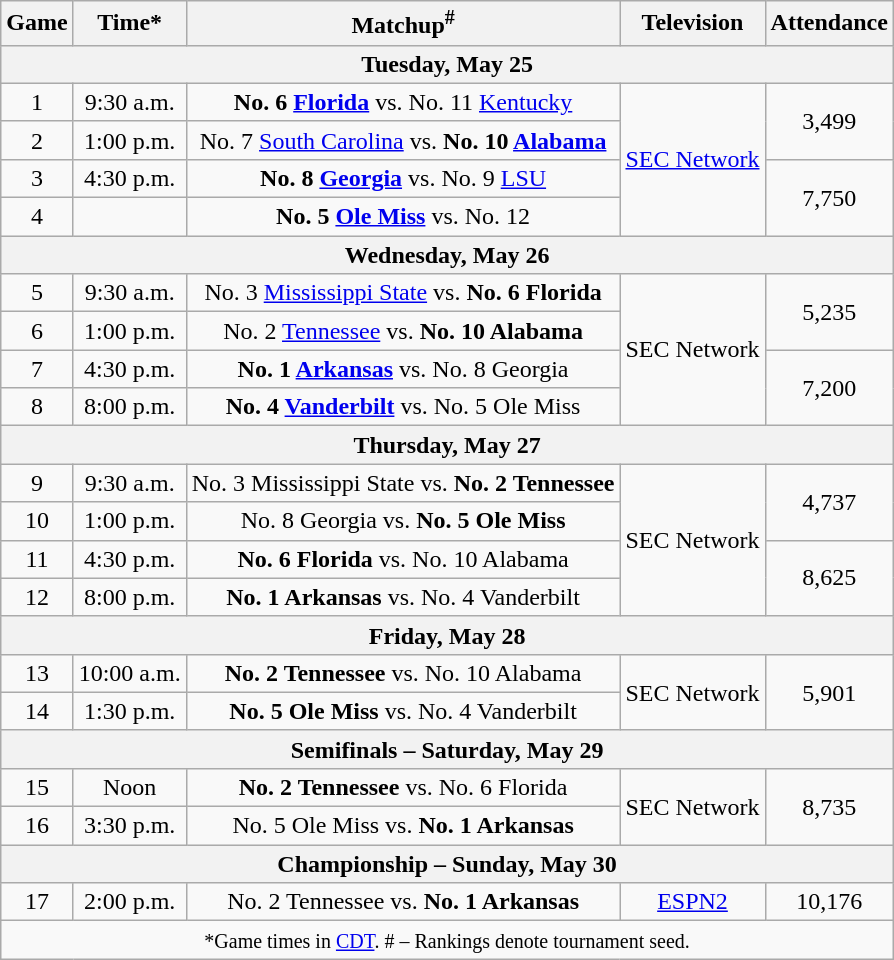<table class="wikitable" style="text-align:center;">
<tr>
<th>Game</th>
<th>Time*</th>
<th>Matchup<sup>#</sup></th>
<th>Television</th>
<th>Attendance</th>
</tr>
<tr>
<th colspan=7>Tuesday, May 25</th>
</tr>
<tr>
<td>1</td>
<td>9:30 a.m.</td>
<td><strong>No. 6 <a href='#'>Florida</a></strong> vs. No. 11 <a href='#'>Kentucky</a></td>
<td rowspan=4><a href='#'>SEC Network</a></td>
<td rowspan=2>3,499</td>
</tr>
<tr>
<td>2</td>
<td>1:00 p.m.</td>
<td>No. 7 <a href='#'>South Carolina</a> vs. <strong>No. 10 <a href='#'>Alabama</a></strong></td>
</tr>
<tr>
<td>3</td>
<td>4:30 p.m.</td>
<td><strong>No. 8 <a href='#'>Georgia</a></strong> vs. No. 9 <a href='#'>LSU</a></td>
<td rowspan=2>7,750</td>
</tr>
<tr>
<td>4</td>
<td></td>
<td><strong>No. 5 <a href='#'>Ole Miss</a></strong> vs. No. 12 </td>
</tr>
<tr>
<th colspan=7>Wednesday, May 26</th>
</tr>
<tr>
<td>5</td>
<td>9:30 a.m.</td>
<td>No. 3 <a href='#'>Mississippi State</a> vs. <strong>No. 6 Florida</strong></td>
<td rowspan=4>SEC Network</td>
<td rowspan=2>5,235</td>
</tr>
<tr>
<td>6</td>
<td>1:00 p.m.</td>
<td>No. 2 <a href='#'>Tennessee</a> vs. <strong>No. 10 Alabama</strong></td>
</tr>
<tr>
<td>7</td>
<td>4:30 p.m.</td>
<td><strong>No. 1 <a href='#'>Arkansas</a></strong> vs. No. 8 Georgia</td>
<td rowspan=2>7,200</td>
</tr>
<tr>
<td>8</td>
<td>8:00 p.m.</td>
<td><strong>No. 4 <a href='#'>Vanderbilt</a></strong> vs. No. 5 Ole Miss</td>
</tr>
<tr>
<th colspan=7>Thursday, May 27</th>
</tr>
<tr>
<td>9</td>
<td>9:30 a.m.</td>
<td>No. 3 Mississippi State vs. <strong>No. 2 Tennessee</strong></td>
<td rowspan=4>SEC Network</td>
<td rowspan=2>4,737</td>
</tr>
<tr>
<td>10</td>
<td>1:00 p.m.</td>
<td>No. 8 Georgia vs. <strong>No. 5 Ole Miss</strong></td>
</tr>
<tr>
<td>11</td>
<td>4:30 p.m.</td>
<td><strong>No. 6 Florida</strong>  vs. No. 10 Alabama</td>
<td rowspan=2>8,625</td>
</tr>
<tr>
<td>12</td>
<td>8:00 p.m.</td>
<td><strong>No. 1 Arkansas</strong> vs. No. 4 Vanderbilt</td>
</tr>
<tr>
<th colspan=7>Friday, May 28</th>
</tr>
<tr>
<td>13</td>
<td>10:00 a.m.</td>
<td><strong>No. 2 Tennessee</strong> vs. No. 10 Alabama</td>
<td rowspan=2>SEC Network</td>
<td rowspan=2>5,901</td>
</tr>
<tr>
<td>14</td>
<td>1:30 p.m.</td>
<td><strong>No. 5 Ole Miss</strong> vs. No. 4 Vanderbilt</td>
</tr>
<tr>
<th colspan=7>Semifinals – Saturday, May 29</th>
</tr>
<tr>
<td>15</td>
<td>Noon</td>
<td><strong>No. 2 Tennessee</strong> vs. No. 6 Florida</td>
<td rowspan=2>SEC Network</td>
<td rowspan=2>8,735</td>
</tr>
<tr>
<td>16</td>
<td>3:30 p.m.</td>
<td>No. 5 Ole Miss vs. <strong>No. 1 Arkansas</strong></td>
</tr>
<tr>
<th colspan=7>Championship – Sunday, May 30</th>
</tr>
<tr>
<td>17</td>
<td>2:00 p.m.</td>
<td>No. 2 Tennessee vs. <strong>No. 1 Arkansas</strong></td>
<td><a href='#'>ESPN2</a></td>
<td>10,176</td>
</tr>
<tr>
<td colspan=7><small>*Game times in <a href='#'>CDT</a>. # – Rankings denote tournament seed.</small></td>
</tr>
</table>
